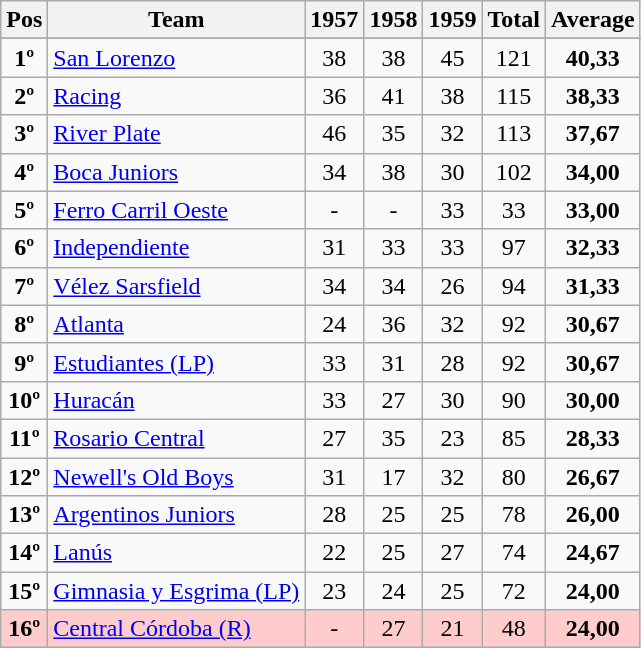<table class="wikitable sortable">
<tr>
<th>Pos</th>
<th>Team</th>
<th>1957</th>
<th>1958</th>
<th>1959</th>
<th>Total</th>
<th>Average</th>
</tr>
<tr bgcolor=#EFEFEF>
</tr>
<tr align=center>
<td><strong>1º</strong></td>
<td style="text-align:left;"><a href='#'>San Lorenzo</a></td>
<td>38</td>
<td>38</td>
<td>45</td>
<td>121</td>
<td><strong>40,33</strong></td>
</tr>
<tr align=center>
<td><strong>2º</strong></td>
<td style="text-align:left;"><a href='#'>Racing</a></td>
<td>36</td>
<td>41</td>
<td>38</td>
<td>115</td>
<td><strong>38,33</strong></td>
</tr>
<tr align=center>
<td><strong>3º</strong></td>
<td style="text-align:left;"><a href='#'>River Plate</a></td>
<td>46</td>
<td>35</td>
<td>32</td>
<td>113</td>
<td><strong>37,67</strong></td>
</tr>
<tr align=center>
<td><strong>4º</strong></td>
<td style="text-align:left;"><a href='#'>Boca Juniors</a></td>
<td>34</td>
<td>38</td>
<td>30</td>
<td>102</td>
<td><strong>34,00</strong></td>
</tr>
<tr align=center>
<td><strong>5º</strong></td>
<td style="text-align:left;"><a href='#'>Ferro Carril Oeste</a></td>
<td>-</td>
<td>-</td>
<td>33</td>
<td>33</td>
<td><strong>33,00</strong></td>
</tr>
<tr align=center>
<td><strong>6º</strong></td>
<td style="text-align:left;"><a href='#'>Independiente</a></td>
<td>31</td>
<td>33</td>
<td>33</td>
<td>97</td>
<td><strong>32,33</strong></td>
</tr>
<tr align=center>
<td><strong>7º</strong></td>
<td style="text-align:left;"><a href='#'>Vélez Sarsfield</a></td>
<td>34</td>
<td>34</td>
<td>26</td>
<td>94</td>
<td><strong>31,33</strong></td>
</tr>
<tr align=center>
<td><strong>8º</strong></td>
<td style="text-align:left;"><a href='#'>Atlanta</a></td>
<td>24</td>
<td>36</td>
<td>32</td>
<td>92</td>
<td><strong>30,67</strong></td>
</tr>
<tr align=center>
<td><strong>9º</strong></td>
<td style="text-align:left;"><a href='#'>Estudiantes (LP)</a></td>
<td>33</td>
<td>31</td>
<td>28</td>
<td>92</td>
<td><strong>30,67</strong></td>
</tr>
<tr align=center>
<td><strong>10º</strong></td>
<td style="text-align:left;"><a href='#'>Huracán</a></td>
<td>33</td>
<td>27</td>
<td>30</td>
<td>90</td>
<td><strong>30,00</strong></td>
</tr>
<tr align=center>
<td><strong>11º</strong></td>
<td style="text-align:left;"><a href='#'>Rosario Central</a></td>
<td>27</td>
<td>35</td>
<td>23</td>
<td>85</td>
<td><strong>28,33</strong></td>
</tr>
<tr align=center>
<td><strong>12º</strong></td>
<td style="text-align:left;"><a href='#'>Newell's Old Boys</a></td>
<td>31</td>
<td>17</td>
<td>32</td>
<td>80</td>
<td><strong>26,67</strong></td>
</tr>
<tr align=center>
<td><strong>13º</strong></td>
<td style="text-align:left;"><a href='#'>Argentinos Juniors</a></td>
<td>28</td>
<td>25</td>
<td>25</td>
<td>78</td>
<td><strong>26,00</strong></td>
</tr>
<tr align=center>
<td><strong>14º</strong></td>
<td style="text-align:left;"><a href='#'>Lanús</a></td>
<td>22</td>
<td>25</td>
<td>27</td>
<td>74</td>
<td><strong>24,67</strong></td>
</tr>
<tr align=center>
<td><strong>15º</strong></td>
<td style="text-align:left;"><a href='#'>Gimnasia y Esgrima (LP)</a></td>
<td>23</td>
<td>24</td>
<td>25</td>
<td>72</td>
<td><strong>24,00</strong></td>
</tr>
<tr align=center bgcolor=#FFCCCC>
<td><strong>16º</strong></td>
<td style="text-align:left;"><a href='#'>Central Córdoba (R)</a></td>
<td>-</td>
<td>27</td>
<td>21</td>
<td>48</td>
<td><strong>24,00</strong></td>
</tr>
</table>
